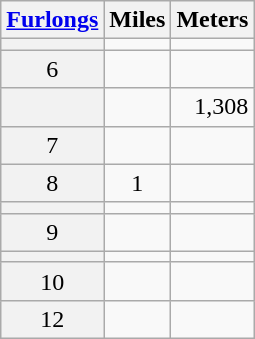<table class="wikitable" style="vertical-align:top; text-align:center;">
<tr>
<th scope= "col"><a href='#'>Furlongs</a></th>
<th scope= "col">Miles</th>
<th scope= "col">Meters</th>
</tr>
<tr>
<th scope="row" style="font-weight:normal;"></th>
<td></td>
<td style="text-align:right;"></td>
</tr>
<tr>
<th scope="row" style="font-weight:normal;">6</th>
<td></td>
<td style="text-align:right;"></td>
</tr>
<tr>
<th scope="row" style="font-weight:normal;"></th>
<td></td>
<td style="text-align:right;">1,308</td>
</tr>
<tr>
<th scope="row" style="font-weight:normal;">7</th>
<td></td>
<td style="text-align:right;"></td>
</tr>
<tr>
<th scope="row" style="font-weight:normal;">8</th>
<td>1</td>
<td style="text-align:right;"></td>
</tr>
<tr>
<th scope="row" style="font-weight:normal;"></th>
<td></td>
<td style="text-align:right;"></td>
</tr>
<tr>
<th scope="row" style="font-weight:normal;">9</th>
<td></td>
<td style="text-align:right;"></td>
</tr>
<tr>
<th scope="row" style="font-weight:normal;"></th>
<td></td>
<td style="text-align:right;"></td>
</tr>
<tr>
<th scope="row" style="font-weight:normal;">10</th>
<td></td>
<td style="text-align:right;"></td>
</tr>
<tr>
<th scope="row" style="font-weight:normal;">12</th>
<td></td>
<td style="text-align:right;"></td>
</tr>
</table>
